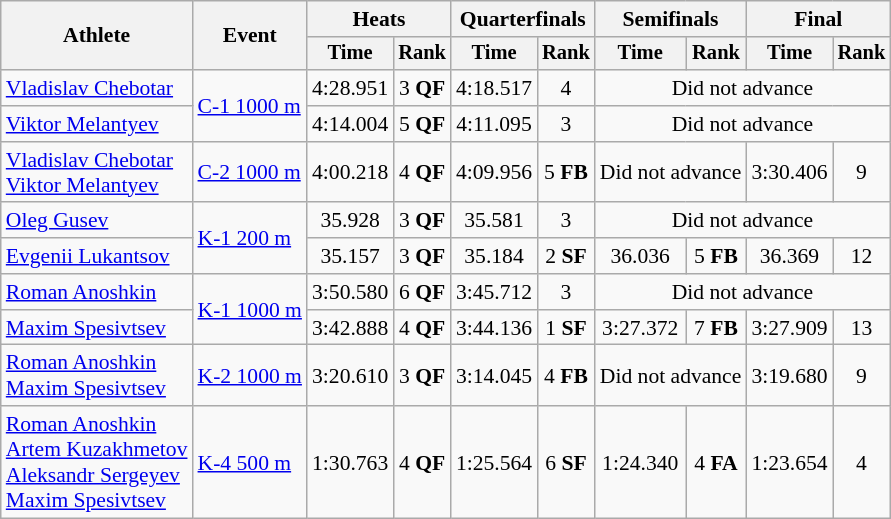<table class=wikitable style="text-align:center; font-size:90%">
<tr>
<th rowspan=2>Athlete</th>
<th rowspan=2>Event</th>
<th colspan=2>Heats</th>
<th colspan=2>Quarterfinals</th>
<th colspan=2>Semifinals</th>
<th colspan=2>Final</th>
</tr>
<tr style="font-size:95%">
<th>Time</th>
<th>Rank</th>
<th>Time</th>
<th>Rank</th>
<th>Time</th>
<th>Rank</th>
<th>Time</th>
<th>Rank</th>
</tr>
<tr>
<td align=left><a href='#'>Vladislav Chebotar</a></td>
<td align=left rowspan=2><a href='#'>C-1 1000 m</a></td>
<td>4:28.951</td>
<td>3 <strong>QF</strong></td>
<td>4:18.517</td>
<td>4</td>
<td colspan=4>Did not advance</td>
</tr>
<tr>
<td align=left><a href='#'>Viktor Melantyev</a></td>
<td>4:14.004</td>
<td>5 <strong>QF</strong></td>
<td>4:11.095</td>
<td>3</td>
<td colspan=4>Did not advance</td>
</tr>
<tr>
<td align=left><a href='#'>Vladislav Chebotar</a><br><a href='#'>Viktor Melantyev</a></td>
<td align=left><a href='#'>C-2 1000 m</a></td>
<td>4:00.218</td>
<td>4 <strong>QF</strong></td>
<td>4:09.956</td>
<td>5 <strong>FB</strong></td>
<td colspan=2>Did not advance</td>
<td>3:30.406</td>
<td>9</td>
</tr>
<tr>
<td align=left><a href='#'>Oleg Gusev</a></td>
<td align=left rowspan=2><a href='#'>K-1 200 m</a></td>
<td>35.928</td>
<td>3 <strong>QF</strong></td>
<td>35.581</td>
<td>3</td>
<td colspan=4>Did not advance</td>
</tr>
<tr>
<td align=left><a href='#'>Evgenii Lukantsov</a></td>
<td>35.157</td>
<td>3 <strong>QF</strong></td>
<td>35.184</td>
<td>2 <strong>SF</strong></td>
<td>36.036</td>
<td>5 <strong>FB</strong></td>
<td>36.369</td>
<td>12</td>
</tr>
<tr>
<td align=left><a href='#'>Roman Anoshkin</a></td>
<td rowspan=2 align=left><a href='#'>K-1 1000 m</a></td>
<td>3:50.580</td>
<td>6 <strong>QF</strong></td>
<td>3:45.712</td>
<td>3</td>
<td colspan=4>Did not advance</td>
</tr>
<tr>
<td align=left><a href='#'>Maxim Spesivtsev</a></td>
<td>3:42.888</td>
<td>4 <strong>QF</strong></td>
<td>3:44.136</td>
<td>1 <strong>SF</strong></td>
<td>3:27.372</td>
<td>7 <strong>FB</strong></td>
<td>3:27.909</td>
<td>13</td>
</tr>
<tr>
<td align=left><a href='#'>Roman Anoshkin</a><br><a href='#'>Maxim Spesivtsev</a></td>
<td align=left><a href='#'>K-2 1000 m</a></td>
<td>3:20.610</td>
<td>3 <strong>QF</strong></td>
<td>3:14.045</td>
<td>4 <strong>FB</strong></td>
<td colspan=2>Did not advance</td>
<td>3:19.680</td>
<td>9</td>
</tr>
<tr>
<td align=left><a href='#'>Roman Anoshkin</a><br><a href='#'>Artem Kuzakhmetov</a><br><a href='#'>Aleksandr Sergeyev</a><br><a href='#'>Maxim Spesivtsev</a></td>
<td align=left><a href='#'>K-4 500 m</a></td>
<td>1:30.763</td>
<td>4 <strong>QF</strong></td>
<td>1:25.564</td>
<td>6 <strong>SF</strong></td>
<td>1:24.340</td>
<td>4 <strong>FA</strong></td>
<td>1:23.654</td>
<td>4</td>
</tr>
</table>
